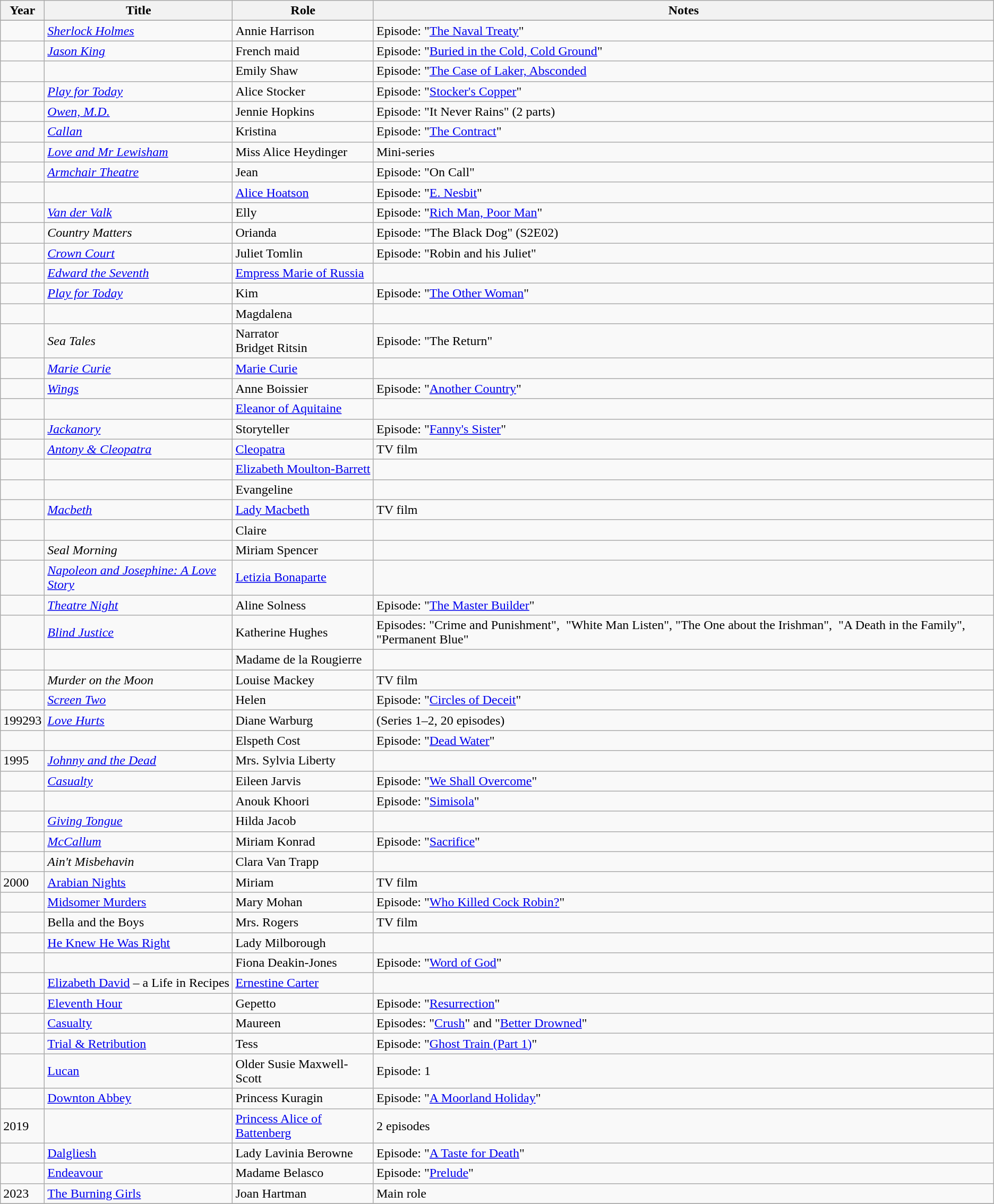<table class="wikitable sortable">
<tr>
<th>Year</th>
<th>Title</th>
<th>Role</th>
<th class="unsortable">Notes</th>
</tr>
<tr>
</tr>
<tr>
<td></td>
<td><em><a href='#'>Sherlock Holmes</a></em></td>
<td>Annie Harrison</td>
<td>Episode: "<a href='#'>The Naval Treaty</a>" </td>
</tr>
<tr>
<td></td>
<td><em><a href='#'>Jason King</a></em></td>
<td>French maid</td>
<td>Episode: "<a href='#'>Buried in the Cold, Cold Ground</a>"</td>
</tr>
<tr>
<td></td>
<td><em></em></td>
<td>Emily Shaw</td>
<td>Episode: "<a href='#'>The Case of Laker, Absconded</a></td>
</tr>
<tr>
<td></td>
<td><em><a href='#'>Play for Today</a></em></td>
<td>Alice Stocker</td>
<td>Episode: "<a href='#'>Stocker's Copper</a>" </td>
</tr>
<tr>
<td></td>
<td><em><a href='#'>Owen, M.D.</a></em></td>
<td>Jennie Hopkins</td>
<td>Episode: "It Never Rains" (2 parts) </td>
</tr>
<tr>
<td></td>
<td><em><a href='#'>Callan</a></em></td>
<td>Kristina</td>
<td>Episode: "<a href='#'>The Contract</a>"</td>
</tr>
<tr>
<td></td>
<td><em><a href='#'>Love and Mr Lewisham</a></em></td>
<td>Miss Alice Heydinger</td>
<td>Mini-series </td>
</tr>
<tr>
<td></td>
<td><em><a href='#'>Armchair Theatre</a></em></td>
<td>Jean</td>
<td>Episode: "On Call"</td>
</tr>
<tr>
<td></td>
<td><em></em></td>
<td><a href='#'>Alice Hoatson</a></td>
<td>Episode: "<a href='#'>E. Nesbit</a>" </td>
</tr>
<tr>
<td></td>
<td><em><a href='#'>Van der Valk</a></em></td>
<td>Elly</td>
<td>Episode: "<a href='#'>Rich Man, Poor Man</a>"</td>
</tr>
<tr>
<td></td>
<td><em>Country Matters</em></td>
<td>Orianda</td>
<td>Episode: "The Black Dog" (S2E02)</td>
</tr>
<tr>
<td></td>
<td><em><a href='#'>Crown Court</a></em></td>
<td>Juliet Tomlin</td>
<td>Episode: "Robin and his Juliet"</td>
</tr>
<tr>
<td></td>
<td><em><a href='#'>Edward the Seventh</a></em></td>
<td><a href='#'>Empress Marie of Russia</a></td>
<td></td>
</tr>
<tr>
<td></td>
<td><em><a href='#'>Play for Today</a></em></td>
<td>Kim</td>
<td>Episode: "<a href='#'>The Other Woman</a>"</td>
</tr>
<tr>
<td></td>
<td><em></em></td>
<td>Magdalena</td>
<td></td>
</tr>
<tr>
<td></td>
<td><em>Sea Tales</em></td>
<td>Narrator<br>Bridget Ritsin</td>
<td>Episode: "The Return" </td>
</tr>
<tr>
<td></td>
<td><em><a href='#'>Marie Curie</a></em></td>
<td><a href='#'>Marie Curie</a></td>
<td>    </td>
</tr>
<tr>
<td></td>
<td><em><a href='#'>Wings</a></em></td>
<td>Anne Boissier</td>
<td>Episode: "<a href='#'>Another Country</a>" </td>
</tr>
<tr>
<td></td>
<td><em></em></td>
<td><a href='#'>Eleanor of Aquitaine</a></td>
<td></td>
</tr>
<tr>
<td></td>
<td><em><a href='#'>Jackanory</a></em></td>
<td>Storyteller</td>
<td>Episode: "<a href='#'>Fanny's Sister</a>" </td>
</tr>
<tr>
<td></td>
<td><em><a href='#'>Antony & Cleopatra</a></em></td>
<td><a href='#'>Cleopatra</a></td>
<td>TV film</td>
</tr>
<tr>
<td></td>
<td><em></em></td>
<td><a href='#'>Elizabeth Moulton-Barrett</a></td>
<td></td>
</tr>
<tr>
<td></td>
<td><em></em></td>
<td>Evangeline</td>
<td></td>
</tr>
<tr>
<td></td>
<td><em><a href='#'>Macbeth</a></em></td>
<td><a href='#'>Lady Macbeth</a></td>
<td>TV film</td>
</tr>
<tr>
<td></td>
<td><em></em></td>
<td>Claire</td>
<td></td>
</tr>
<tr>
<td></td>
<td><em>Seal Morning</em></td>
<td>Miriam Spencer</td>
<td></td>
</tr>
<tr>
<td></td>
<td><em><a href='#'>Napoleon and Josephine: A Love Story</a></em></td>
<td><a href='#'>Letizia Bonaparte</a></td>
<td></td>
</tr>
<tr>
<td></td>
<td><em><a href='#'>Theatre Night</a></em></td>
<td>Aline Solness</td>
<td>Episode: "<a href='#'>The Master Builder</a>"</td>
</tr>
<tr>
<td></td>
<td><em><a href='#'>Blind Justice</a></em></td>
<td>Katherine Hughes</td>
<td>Episodes: "Crime and Punishment",  "White Man Listen", "The One about the Irishman",  "A Death in the Family", "Permanent Blue" </td>
</tr>
<tr>
<td></td>
<td><em></em></td>
<td>Madame de la Rougierre</td>
<td></td>
</tr>
<tr>
<td></td>
<td><em>Murder on the Moon</em></td>
<td>Louise Mackey</td>
<td>TV film</td>
</tr>
<tr>
<td></td>
<td><em><a href='#'>Screen Two</a></em></td>
<td>Helen</td>
<td>Episode: "<a href='#'>Circles of Deceit</a>"</td>
</tr>
<tr>
<td>199293</td>
<td><em><a href='#'>Love Hurts</a></em></td>
<td>Diane Warburg</td>
<td>(Series 1–2, 20 episodes)</td>
</tr>
<tr>
<td></td>
<td><em></em></td>
<td>Elspeth Cost</td>
<td>Episode: "<a href='#'>Dead Water</a>"</td>
</tr>
<tr>
<td>1995</td>
<td><em><a href='#'>Johnny and the Dead</a></em></td>
<td>Mrs. Sylvia Liberty</td>
<td></td>
</tr>
<tr>
<td></td>
<td><em><a href='#'>Casualty</a></em></td>
<td>Eileen Jarvis</td>
<td>Episode: "<a href='#'>We Shall Overcome</a>" </td>
</tr>
<tr>
<td></td>
<td><em></em></td>
<td>Anouk Khoori</td>
<td>Episode: "<a href='#'>Simisola</a>"</td>
</tr>
<tr>
<td></td>
<td><em><a href='#'>Giving Tongue</a></em></td>
<td>Hilda Jacob</td>
<td></td>
</tr>
<tr>
<td></td>
<td><em><a href='#'>McCallum</a></em></td>
<td>Miriam Konrad</td>
<td>Episode: "<a href='#'>Sacrifice</a>"</td>
</tr>
<tr>
<td></td>
<td><em>Ain't Misbehavin<strong></td>
<td>Clara Van Trapp</td>
<td></td>
</tr>
<tr>
<td>2000</td>
<td></em><a href='#'>Arabian Nights</a><em></td>
<td>Miriam</td>
<td>TV film</td>
</tr>
<tr>
<td></td>
<td></em><a href='#'>Midsomer Murders</a><em></td>
<td>Mary Mohan</td>
<td>Episode: "<a href='#'>Who Killed Cock Robin?</a>"</td>
</tr>
<tr>
<td></td>
<td></em>Bella and the Boys<em></td>
<td>Mrs. Rogers</td>
<td>TV film </td>
</tr>
<tr>
<td></td>
<td></em><a href='#'>He Knew He Was Right</a><em></td>
<td>Lady Milborough</td>
<td></td>
</tr>
<tr>
<td></td>
<td></em><em></td>
<td>Fiona Deakin-Jones</td>
<td>Episode: "<a href='#'>Word of God</a>"</td>
</tr>
<tr>
<td></td>
<td></em><a href='#'>Elizabeth David</a> – a Life in Recipes<em></td>
<td><a href='#'>Ernestine Carter</a></td>
<td></td>
</tr>
<tr>
<td></td>
<td></em><a href='#'>Eleventh Hour</a><em></td>
<td>Gepetto</td>
<td>Episode: "<a href='#'>Resurrection</a>"</td>
</tr>
<tr>
<td></td>
<td></em><a href='#'>Casualty</a><em></td>
<td>Maureen</td>
<td>Episodes: "<a href='#'>Crush</a>" and "<a href='#'>Better Drowned</a>"</td>
</tr>
<tr>
<td></td>
<td></em><a href='#'>Trial & Retribution</a><em></td>
<td>Tess</td>
<td>Episode: "<a href='#'>Ghost Train (Part 1)</a>"</td>
</tr>
<tr>
<td></td>
<td></em><a href='#'>Lucan</a><em></td>
<td>Older Susie Maxwell-Scott</td>
<td>Episode: 1</td>
</tr>
<tr>
<td></td>
<td></em><a href='#'>Downton Abbey</a><em></td>
<td>Princess Kuragin</td>
<td>Episode: "<a href='#'>A Moorland Holiday</a>"</td>
</tr>
<tr>
<td>2019</td>
<td></em><em></td>
<td><a href='#'>Princess Alice of Battenberg</a></td>
<td>2 episodes</td>
</tr>
<tr>
<td></td>
<td></em><a href='#'>Dalgliesh</a><em></td>
<td>Lady Lavinia Berowne</td>
<td>Episode: "<a href='#'>A Taste for Death</a>"</td>
</tr>
<tr>
<td></td>
<td></em><a href='#'>Endeavour</a><em></td>
<td>Madame Belasco</td>
<td>Episode: "<a href='#'>Prelude</a>"</td>
</tr>
<tr>
<td>2023</td>
<td></em><a href='#'>The Burning Girls</a><em></td>
<td>Joan Hartman</td>
<td>Main role</td>
</tr>
<tr>
</tr>
</table>
